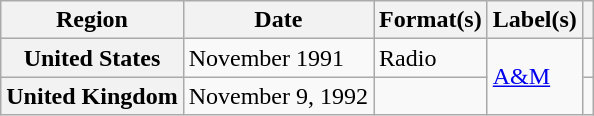<table class="wikitable plainrowheaders">
<tr>
<th scope="col">Region</th>
<th scope="col">Date</th>
<th scope="col">Format(s)</th>
<th scope="col">Label(s)</th>
<th scope="col"></th>
</tr>
<tr>
<th scope="row">United States</th>
<td>November 1991</td>
<td>Radio</td>
<td rowspan="2"><a href='#'>A&M</a></td>
<td></td>
</tr>
<tr>
<th scope="row">United Kingdom</th>
<td>November 9, 1992</td>
<td></td>
<td></td>
</tr>
</table>
